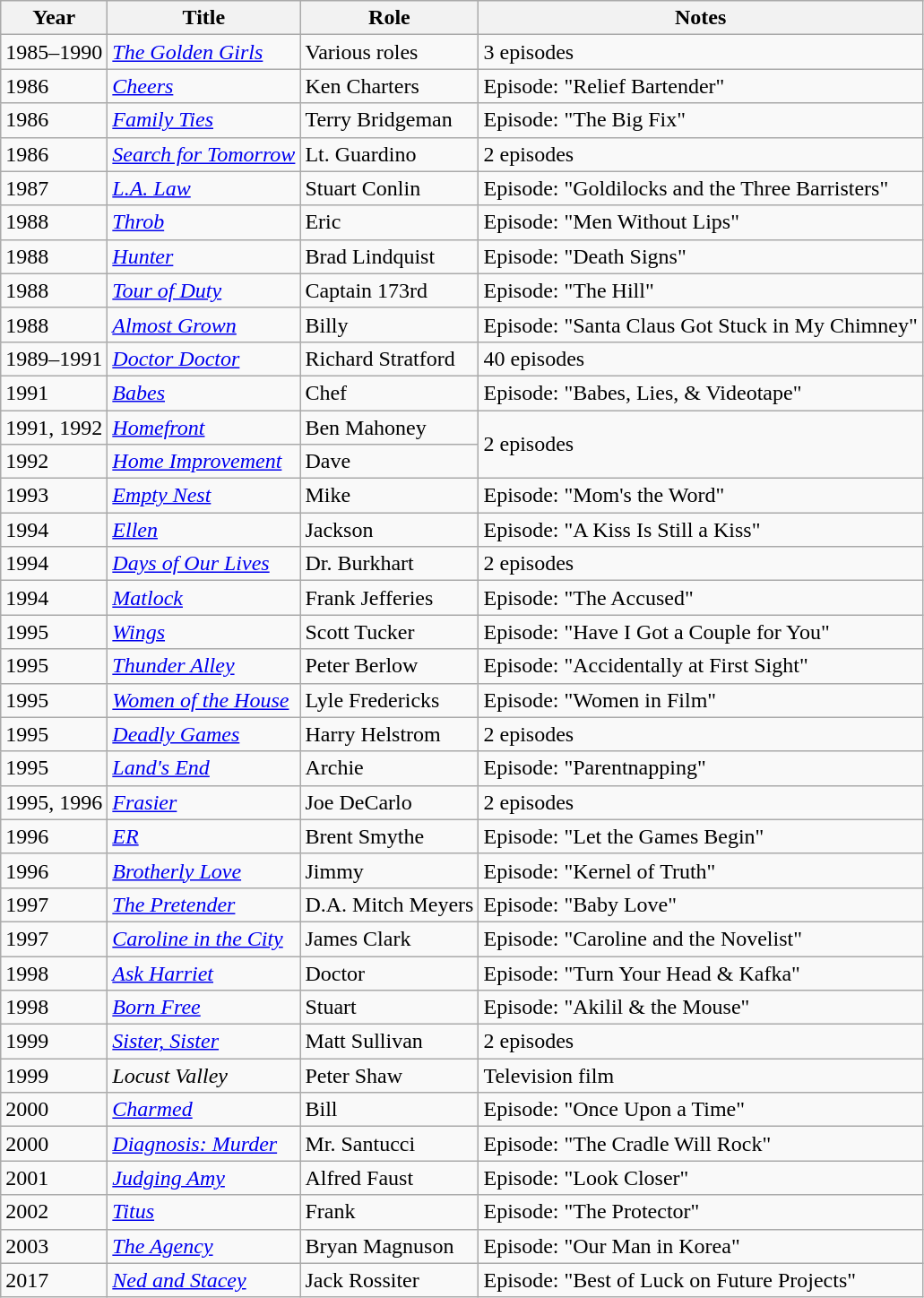<table class="wikitable sortable">
<tr>
<th>Year</th>
<th>Title</th>
<th>Role</th>
<th>Notes</th>
</tr>
<tr>
<td>1985–1990</td>
<td><em><a href='#'>The Golden Girls</a></em></td>
<td>Various roles</td>
<td>3 episodes</td>
</tr>
<tr>
<td>1986</td>
<td><em><a href='#'>Cheers</a></em></td>
<td>Ken Charters</td>
<td>Episode: "Relief Bartender"</td>
</tr>
<tr>
<td>1986</td>
<td><em><a href='#'>Family Ties</a></em></td>
<td>Terry Bridgeman</td>
<td>Episode: "The Big Fix"</td>
</tr>
<tr>
<td>1986</td>
<td><em><a href='#'>Search for Tomorrow</a></em></td>
<td>Lt. Guardino</td>
<td>2 episodes</td>
</tr>
<tr>
<td>1987</td>
<td><em><a href='#'>L.A. Law</a></em></td>
<td>Stuart Conlin</td>
<td>Episode: "Goldilocks and the Three Barristers"</td>
</tr>
<tr>
<td>1988</td>
<td><em><a href='#'>Throb</a></em></td>
<td>Eric</td>
<td>Episode: "Men Without Lips"</td>
</tr>
<tr>
<td>1988</td>
<td><a href='#'><em>Hunter</em></a></td>
<td>Brad Lindquist</td>
<td>Episode: "Death Signs"</td>
</tr>
<tr>
<td>1988</td>
<td><a href='#'><em>Tour of Duty</em></a></td>
<td>Captain 173rd</td>
<td>Episode: "The Hill"</td>
</tr>
<tr>
<td>1988</td>
<td><a href='#'><em>Almost Grown</em></a></td>
<td>Billy</td>
<td>Episode: "Santa Claus Got Stuck in My Chimney"</td>
</tr>
<tr>
<td>1989–1991</td>
<td><a href='#'><em>Doctor Doctor</em></a></td>
<td>Richard Stratford</td>
<td>40 episodes</td>
</tr>
<tr>
<td>1991</td>
<td><a href='#'><em>Babes</em></a></td>
<td>Chef</td>
<td>Episode: "Babes, Lies, & Videotape"</td>
</tr>
<tr>
<td>1991, 1992</td>
<td><a href='#'><em>Homefront</em></a></td>
<td>Ben Mahoney</td>
<td rowspan="2">2 episodes</td>
</tr>
<tr>
<td>1992</td>
<td><a href='#'><em>Home Improvement</em></a></td>
<td>Dave</td>
</tr>
<tr>
<td>1993</td>
<td><em><a href='#'>Empty Nest</a></em></td>
<td>Mike</td>
<td>Episode: "Mom's the Word"</td>
</tr>
<tr>
<td>1994</td>
<td><a href='#'><em>Ellen</em></a></td>
<td>Jackson</td>
<td>Episode: "A Kiss Is Still a Kiss"</td>
</tr>
<tr>
<td>1994</td>
<td><em><a href='#'>Days of Our Lives</a></em></td>
<td>Dr. Burkhart</td>
<td>2 episodes</td>
</tr>
<tr>
<td>1994</td>
<td><a href='#'><em>Matlock</em></a></td>
<td>Frank Jefferies</td>
<td>Episode: "The Accused"</td>
</tr>
<tr>
<td>1995</td>
<td><a href='#'><em>Wings</em></a></td>
<td>Scott Tucker</td>
<td>Episode: "Have I Got a Couple for You"</td>
</tr>
<tr>
<td>1995</td>
<td><a href='#'><em>Thunder Alley</em></a></td>
<td>Peter Berlow</td>
<td>Episode: "Accidentally at First Sight"</td>
</tr>
<tr>
<td>1995</td>
<td><em><a href='#'>Women of the House</a></em></td>
<td>Lyle Fredericks</td>
<td>Episode: "Women in Film"</td>
</tr>
<tr>
<td>1995</td>
<td><a href='#'><em>Deadly Games</em></a></td>
<td>Harry Helstrom</td>
<td>2 episodes</td>
</tr>
<tr>
<td>1995</td>
<td><a href='#'><em>Land's End</em></a></td>
<td>Archie</td>
<td>Episode: "Parentnapping"</td>
</tr>
<tr>
<td>1995, 1996</td>
<td><em><a href='#'>Frasier</a></em></td>
<td>Joe DeCarlo</td>
<td>2 episodes</td>
</tr>
<tr>
<td>1996</td>
<td><a href='#'><em>ER</em></a></td>
<td>Brent Smythe</td>
<td>Episode: "Let the Games Begin"</td>
</tr>
<tr>
<td>1996</td>
<td><a href='#'><em>Brotherly Love</em></a></td>
<td>Jimmy</td>
<td>Episode: "Kernel of Truth"</td>
</tr>
<tr>
<td>1997</td>
<td><a href='#'><em>The Pretender</em></a></td>
<td>D.A. Mitch Meyers</td>
<td>Episode: "Baby Love"</td>
</tr>
<tr>
<td>1997</td>
<td><em><a href='#'>Caroline in the City</a></em></td>
<td>James Clark</td>
<td>Episode: "Caroline and the Novelist"</td>
</tr>
<tr>
<td>1998</td>
<td><em><a href='#'>Ask Harriet</a></em></td>
<td>Doctor</td>
<td>Episode: "Turn Your Head & Kafka"</td>
</tr>
<tr>
<td>1998</td>
<td><a href='#'><em>Born Free</em></a></td>
<td>Stuart</td>
<td>Episode: "Akilil & the Mouse"</td>
</tr>
<tr>
<td>1999</td>
<td><a href='#'><em>Sister, Sister</em></a></td>
<td>Matt Sullivan</td>
<td>2 episodes</td>
</tr>
<tr>
<td>1999</td>
<td><em>Locust Valley</em></td>
<td>Peter Shaw</td>
<td>Television film</td>
</tr>
<tr>
<td>2000</td>
<td><em><a href='#'>Charmed</a></em></td>
<td>Bill</td>
<td>Episode: "Once Upon a Time"</td>
</tr>
<tr>
<td>2000</td>
<td><em><a href='#'>Diagnosis: Murder</a></em></td>
<td>Mr. Santucci</td>
<td>Episode: "The Cradle Will Rock"</td>
</tr>
<tr>
<td>2001</td>
<td><em><a href='#'>Judging Amy</a></em></td>
<td>Alfred Faust</td>
<td>Episode: "Look Closer"</td>
</tr>
<tr>
<td>2002</td>
<td><a href='#'><em>Titus</em></a></td>
<td>Frank</td>
<td>Episode: "The Protector"</td>
</tr>
<tr>
<td>2003</td>
<td><a href='#'><em>The Agency</em></a></td>
<td>Bryan Magnuson</td>
<td>Episode: "Our Man in Korea"</td>
</tr>
<tr>
<td>2017</td>
<td><em><a href='#'>Ned and Stacey</a></em></td>
<td>Jack Rossiter</td>
<td>Episode: "Best of Luck on Future Projects"</td>
</tr>
</table>
